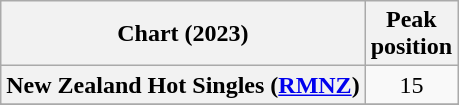<table class="wikitable sortable plainrowheaders" style="text-align:center">
<tr>
<th scope="col">Chart (2023)</th>
<th scope="col">Peak<br>position</th>
</tr>
<tr>
<th scope="row">New Zealand Hot Singles (<a href='#'>RMNZ</a>)</th>
<td>15</td>
</tr>
<tr>
</tr>
<tr>
</tr>
<tr>
</tr>
</table>
